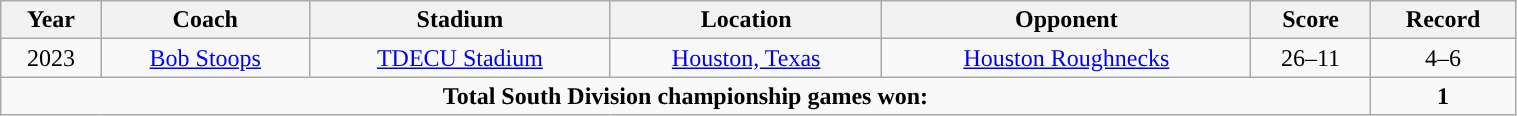<table class="wikitable" style="width:80%;text-align:center">
<tr>
<th>Year</th>
<th>Coach</th>
<th>Stadium</th>
<th>Location</th>
<th>Opponent</th>
<th>Score</th>
<th>Record</th>
</tr>
<tr>
<td>2023</td>
<td><a href='#'>Bob Stoops</a></td>
<td><a href='#'>TDECU Stadium</a></td>
<td><a href='#'>Houston, Texas</a></td>
<td><a href='#'>Houston Roughnecks</a></td>
<td>26–11</td>
<td>4–6</td>
</tr>
<tr>
<td colspan="6"><strong>Total South Division championship games won:</strong></td>
<td><strong>1</strong></td>
</tr>
</table>
